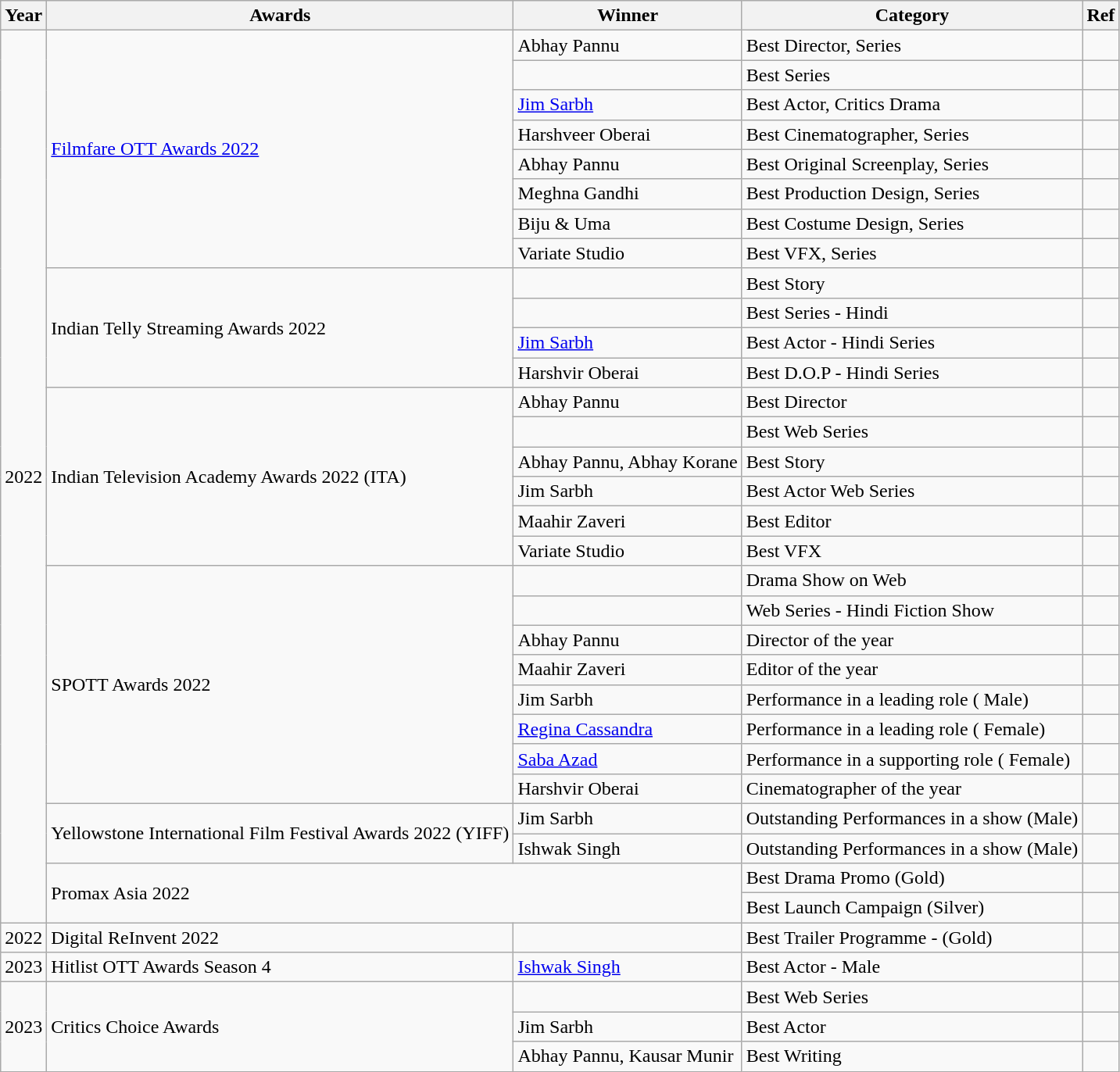<table class="wikitable sortable">
<tr>
<th><strong>Year</strong></th>
<th><strong>Awards</strong></th>
<th><strong>Winner</strong></th>
<th><strong>Category</strong></th>
<th>Ref</th>
</tr>
<tr>
<td rowspan="30">2022</td>
<td rowspan="8"><a href='#'>Filmfare OTT Awards 2022</a></td>
<td>Abhay Pannu</td>
<td>Best Director, Series</td>
<td></td>
</tr>
<tr>
<td></td>
<td>Best Series</td>
</tr>
<tr>
<td><a href='#'>Jim Sarbh</a></td>
<td>Best Actor, Critics Drama</td>
<td></td>
</tr>
<tr>
<td>Harshveer Oberai</td>
<td>Best Cinematographer, Series</td>
<td></td>
</tr>
<tr>
<td>Abhay Pannu</td>
<td>Best Original Screenplay, Series</td>
<td></td>
</tr>
<tr>
<td>Meghna Gandhi</td>
<td>Best Production Design, Series</td>
<td></td>
</tr>
<tr>
<td>Biju & Uma</td>
<td>Best Costume Design, Series</td>
<td></td>
</tr>
<tr>
<td>Variate Studio</td>
<td>Best VFX, Series</td>
<td></td>
</tr>
<tr>
<td rowspan="4">Indian Telly Streaming Awards 2022</td>
<td></td>
<td>Best Story</td>
<td></td>
</tr>
<tr>
<td></td>
<td>Best Series - Hindi</td>
<td></td>
</tr>
<tr>
<td><a href='#'>Jim Sarbh</a></td>
<td>Best Actor - Hindi Series</td>
<td></td>
</tr>
<tr>
<td>Harshvir Oberai</td>
<td>Best D.O.P - Hindi Series</td>
<td></td>
</tr>
<tr>
<td rowspan="6">Indian Television Academy Awards 2022 (ITA)</td>
<td>Abhay Pannu</td>
<td>Best Director</td>
<td></td>
</tr>
<tr>
<td></td>
<td>Best Web Series</td>
</tr>
<tr>
<td>Abhay Pannu, Abhay Korane</td>
<td>Best Story</td>
<td></td>
</tr>
<tr>
<td>Jim Sarbh</td>
<td>Best Actor Web Series</td>
<td></td>
</tr>
<tr>
<td>Maahir Zaveri</td>
<td>Best Editor</td>
<td></td>
</tr>
<tr>
<td>Variate Studio</td>
<td>Best VFX</td>
<td></td>
</tr>
<tr>
<td rowspan="8">SPOTT Awards 2022</td>
<td></td>
<td>Drama Show on Web</td>
<td></td>
</tr>
<tr>
<td></td>
<td>Web Series - Hindi Fiction Show</td>
</tr>
<tr>
<td>Abhay Pannu</td>
<td>Director of the year</td>
<td></td>
</tr>
<tr>
<td>Maahir Zaveri</td>
<td>Editor of the year</td>
<td></td>
</tr>
<tr>
<td>Jim Sarbh</td>
<td>Performance in a leading role ( Male)</td>
<td></td>
</tr>
<tr>
<td><a href='#'>Regina Cassandra</a></td>
<td>Performance in a leading role ( Female)</td>
<td></td>
</tr>
<tr>
<td><a href='#'>Saba Azad</a></td>
<td>Performance in a supporting role ( Female)</td>
<td></td>
</tr>
<tr>
<td>Harshvir Oberai</td>
<td>Cinematographer of the year</td>
<td></td>
</tr>
<tr>
<td rowspan="2">Yellowstone International Film Festival Awards 2022 (YIFF)</td>
<td>Jim Sarbh</td>
<td>Outstanding Performances in a show (Male)</td>
<td></td>
</tr>
<tr>
<td>Ishwak Singh</td>
<td>Outstanding Performances in a show (Male)</td>
<td></td>
</tr>
<tr>
<td colspan="2" rowspan="2">Promax Asia 2022</td>
<td>Best Drama Promo (Gold)</td>
<td></td>
</tr>
<tr>
<td>Best Launch Campaign (Silver)</td>
<td></td>
</tr>
<tr>
<td>2022</td>
<td>Digital ReInvent 2022</td>
<td></td>
<td>Best Trailer Programme - (Gold)</td>
<td></td>
</tr>
<tr>
<td>2023</td>
<td>Hitlist OTT Awards Season 4</td>
<td><a href='#'>Ishwak Singh</a></td>
<td>Best Actor - Male</td>
<td></td>
</tr>
<tr>
<td rowspan="3">2023</td>
<td rowspan="3">Critics Choice Awards</td>
<td></td>
<td>Best Web Series</td>
<td></td>
</tr>
<tr>
<td>Jim Sarbh</td>
<td>Best Actor</td>
</tr>
<tr>
<td>Abhay Pannu, Kausar Munir</td>
<td>Best Writing</td>
<td></td>
</tr>
</table>
